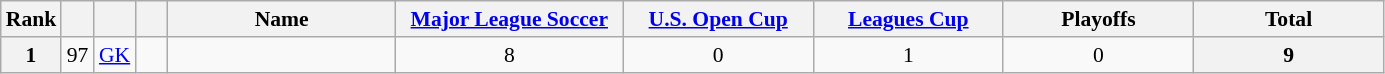<table class="wikitable sortable" style="text-align:center; font-size:90%;">
<tr>
<th width="15">Rank</th>
<th width="15"></th>
<th width="15"></th>
<th width="15"></th>
<th width="145">Name</th>
<th width="145"><a href='#'>Major League Soccer</a></th>
<th width="120"><a href='#'>U.S. Open Cup</a></th>
<th width="120"><a href='#'>Leagues Cup</a></th>
<th width="120">Playoffs</th>
<th width="120">Total</th>
</tr>
<tr>
<th>1</th>
<td>97</td>
<td><a href='#'>GK</a></td>
<td></td>
<td align="left"></td>
<td>8</td>
<td>0</td>
<td>1</td>
<td>0</td>
<th>9</th>
</tr>
</table>
